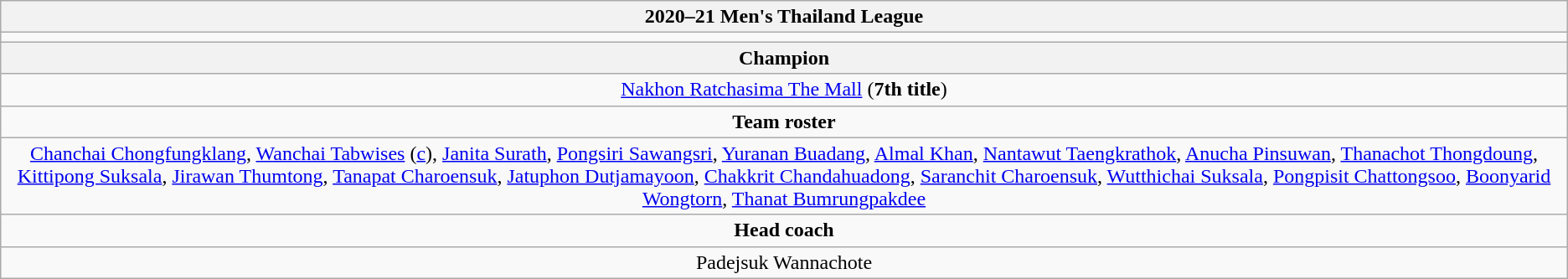<table class="wikitable" style="text-align: center;">
<tr>
<th>2020–21 Men's Thailand League</th>
</tr>
<tr>
<td></td>
</tr>
<tr>
<th>Champion</th>
</tr>
<tr>
<td><a href='#'>Nakhon Ratchasima The Mall</a> (<strong>7th title</strong>)</td>
</tr>
<tr>
<td><strong>Team roster</strong></td>
</tr>
<tr>
<td><a href='#'>Chanchai Chongfungklang</a>, <a href='#'>Wanchai Tabwises</a> (<a href='#'>c</a>), <a href='#'>Janita Surath</a>, <a href='#'>Pongsiri Sawangsri</a>, <a href='#'>Yuranan Buadang</a>, <a href='#'>Almal Khan</a>, <a href='#'>Nantawut Taengkrathok</a>, <a href='#'>Anucha Pinsuwan</a>, <a href='#'>Thanachot Thongdoung</a>, <a href='#'>Kittipong Suksala</a>, <a href='#'>Jirawan Thumtong</a>, <a href='#'>Tanapat Charoensuk</a>, <a href='#'>Jatuphon Dutjamayoon</a>, <a href='#'>Chakkrit Chandahuadong</a>, <a href='#'>Saranchit Charoensuk</a>, <a href='#'>Wutthichai Suksala</a>, <a href='#'>Pongpisit Chattongsoo</a>, <a href='#'>Boonyarid Wongtorn</a>, <a href='#'>Thanat Bumrungpakdee</a></td>
</tr>
<tr>
<td><strong>Head coach</strong></td>
</tr>
<tr>
<td>Padejsuk Wannachote</td>
</tr>
</table>
